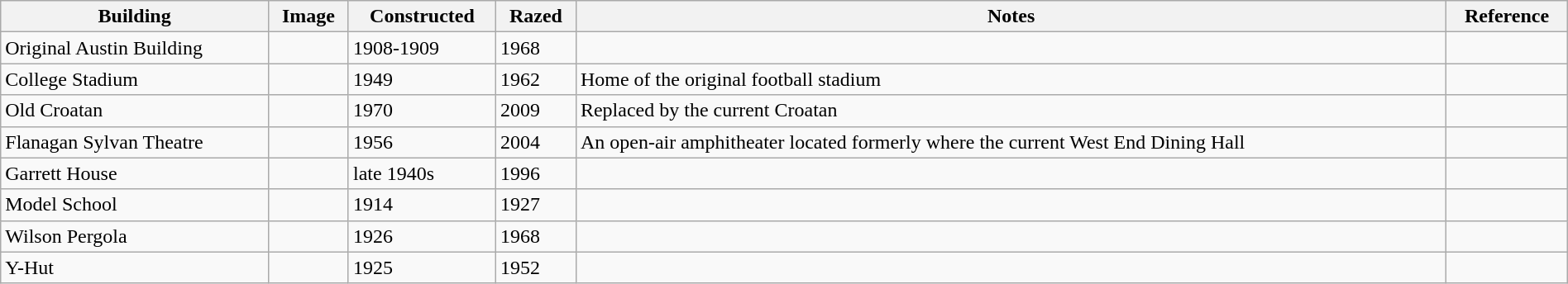<table class="wikitable sortable" style="width:100%">
<tr>
<th style="width:*;">Building</th>
<th style="width:*;" class="unsortable">Image</th>
<th style="width:*;">Constructed</th>
<th style="width:*;">Razed</th>
<th style="width:*;" class="unsortable">Notes</th>
<th style="width:*;" class="unsortable">Reference</th>
</tr>
<tr valign="top">
<td>Original Austin Building</td>
<td></td>
<td>1908-1909</td>
<td>1968</td>
<td></td>
<td></td>
</tr>
<tr>
<td>College Stadium</td>
<td></td>
<td>1949</td>
<td>1962</td>
<td>Home of the original football stadium</td>
<td></td>
</tr>
<tr>
<td>Old Croatan</td>
<td></td>
<td>1970</td>
<td>2009</td>
<td>Replaced by the current Croatan</td>
<td></td>
</tr>
<tr>
<td>Flanagan Sylvan Theatre</td>
<td></td>
<td>1956</td>
<td>2004</td>
<td>An open-air amphitheater located formerly where the current West End Dining Hall</td>
<td></td>
</tr>
<tr>
<td>Garrett House</td>
<td></td>
<td>late 1940s</td>
<td>1996</td>
<td></td>
<td></td>
</tr>
<tr>
<td>Model School</td>
<td></td>
<td>1914</td>
<td>1927</td>
<td></td>
<td></td>
</tr>
<tr>
<td>Wilson Pergola</td>
<td></td>
<td>1926</td>
<td>1968</td>
<td></td>
<td></td>
</tr>
<tr>
<td>Y-Hut</td>
<td></td>
<td>1925</td>
<td>1952</td>
<td></td>
<td></td>
</tr>
</table>
